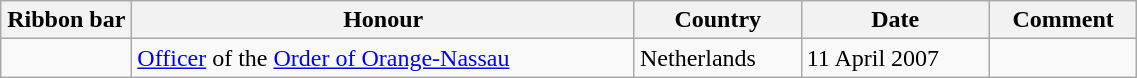<table class="wikitable" style="width:60%;">
<tr>
<th style="width:80px;">Ribbon bar</th>
<th>Honour</th>
<th>Country</th>
<th>Date</th>
<th>Comment</th>
</tr>
<tr>
<td></td>
<td><a href='#'>Officer</a> of the <a href='#'>Order of Orange-Nassau</a></td>
<td>Netherlands</td>
<td>11 April 2007</td>
<td></td>
</tr>
</table>
